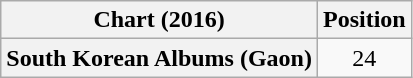<table class="wikitable plainrowheaders" style="text-align:center">
<tr>
<th scope="col">Chart (2016)</th>
<th scope="col">Position</th>
</tr>
<tr>
<th scope="row">South Korean Albums (Gaon)</th>
<td>24</td>
</tr>
</table>
